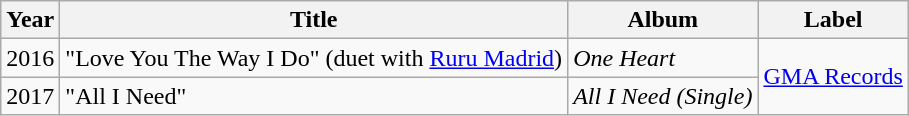<table class="wikitable">
<tr>
<th>Year</th>
<th>Title</th>
<th>Album</th>
<th>Label</th>
</tr>
<tr>
<td>2016</td>
<td>"Love You The Way I Do" (duet with <a href='#'>Ruru Madrid</a>)</td>
<td><em>One Heart</em></td>
<td rowspan="2"><a href='#'>GMA Records</a></td>
</tr>
<tr>
<td>2017</td>
<td>"All I Need"</td>
<td><em>All I Need (Single)</em></td>
</tr>
</table>
